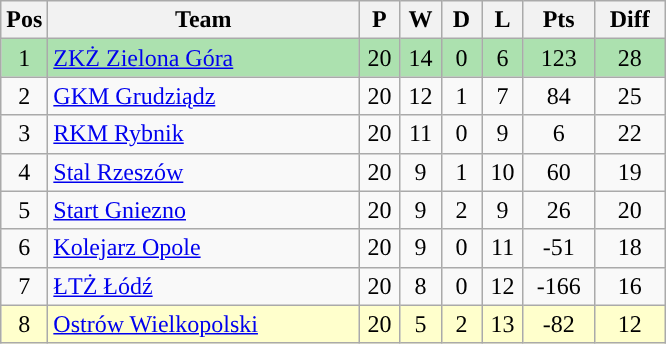<table class="wikitable" style="font-size: 100%">
<tr>
<th width=20>Pos</th>
<th width=200>Team</th>
<th width=20>P</th>
<th width=20>W</th>
<th width=20>D</th>
<th width=20>L</th>
<th width=40>Pts</th>
<th width=40>Diff</th>
</tr>
<tr align=center style="background:#ACE1AF;">
<td>1</td>
<td align="left"><a href='#'>ZKŻ Zielona Góra</a></td>
<td>20</td>
<td>14</td>
<td>0</td>
<td>6</td>
<td>123</td>
<td>28</td>
</tr>
<tr align=center>
<td>2</td>
<td align="left"><a href='#'>GKM Grudziądz</a></td>
<td>20</td>
<td>12</td>
<td>1</td>
<td>7</td>
<td>84</td>
<td>25</td>
</tr>
<tr align=center>
<td>3</td>
<td align="left"><a href='#'>RKM Rybnik</a></td>
<td>20</td>
<td>11</td>
<td>0</td>
<td>9</td>
<td>6</td>
<td>22</td>
</tr>
<tr align=center>
<td>4</td>
<td align="left"><a href='#'>Stal Rzeszów</a></td>
<td>20</td>
<td>9</td>
<td>1</td>
<td>10</td>
<td>60</td>
<td>19</td>
</tr>
<tr align=center>
<td>5</td>
<td align="left"><a href='#'>Start Gniezno</a></td>
<td>20</td>
<td>9</td>
<td>2</td>
<td>9</td>
<td>26</td>
<td>20</td>
</tr>
<tr align=center>
<td>6</td>
<td align="left"><a href='#'>Kolejarz Opole</a></td>
<td>20</td>
<td>9</td>
<td>0</td>
<td>11</td>
<td>-51</td>
<td>18</td>
</tr>
<tr align=center>
<td>7</td>
<td align="left"><a href='#'>ŁTŻ Łódź</a></td>
<td>20</td>
<td>8</td>
<td>0</td>
<td>12</td>
<td>-166</td>
<td>16</td>
</tr>
<tr align=center style="background: #ffffcc;">
<td>8</td>
<td align="left"><a href='#'>Ostrów Wielkopolski</a></td>
<td>20</td>
<td>5</td>
<td>2</td>
<td>13</td>
<td>-82</td>
<td>12</td>
</tr>
</table>
